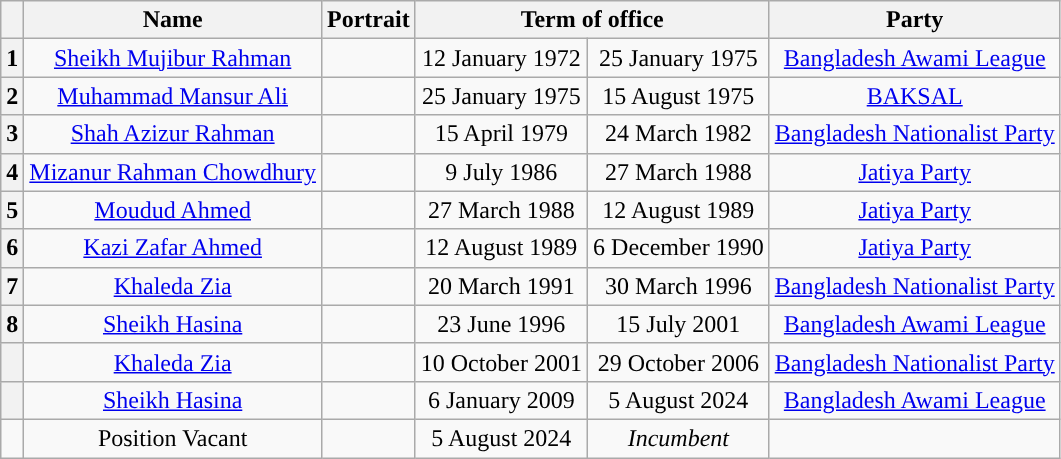<table class="wikitable" style="text-align:center">
<tr>
<th></th>
<th>Name<br></th>
<th>Portrait</th>
<th colspan=2>Term of office</th>
<th>Party</th>
</tr>
<tr>
<th style="background-color:">1</th>
<td><a href='#'>Sheikh Mujibur Rahman</a><br></td>
<td></td>
<td>12 January 1972</td>
<td>25 January 1975</td>
<td><a href='#'>Bangladesh Awami League</a></td>
</tr>
<tr>
<th style="background-color:">2</th>
<td><a href='#'>Muhammad Mansur Ali</a><br></td>
<td></td>
<td>25 January 1975</td>
<td>15 August 1975<br></td>
<td><a href='#'>BAKSAL</a></td>
</tr>
<tr>
<th style="background-color:">3</th>
<td><a href='#'>Shah Azizur Rahman</a><br></td>
<td></td>
<td>15 April 1979</td>
<td>24 March 1982<br></td>
<td><a href='#'>Bangladesh Nationalist Party</a></td>
</tr>
<tr>
<th style="background-color:">4</th>
<td><a href='#'>Mizanur Rahman Chowdhury</a><br></td>
<td></td>
<td>9 July 1986</td>
<td>27 March 1988</td>
<td><a href='#'>Jatiya Party</a></td>
</tr>
<tr>
<th style="background-color:">5</th>
<td><a href='#'>Moudud Ahmed</a><br></td>
<td></td>
<td>27 March 1988</td>
<td>12 August 1989</td>
<td><a href='#'>Jatiya Party</a></td>
</tr>
<tr>
<th style="background-color:">6</th>
<td><a href='#'>Kazi Zafar Ahmed</a><br></td>
<td></td>
<td>12 August 1989</td>
<td>6 December 1990</td>
<td><a href='#'>Jatiya Party</a></td>
</tr>
<tr>
<th style="background-color:">7</th>
<td><a href='#'>Khaleda Zia</a><br></td>
<td></td>
<td>20 March 1991</td>
<td>30 March 1996</td>
<td><a href='#'>Bangladesh Nationalist Party</a></td>
</tr>
<tr>
<th style="background-color:">8</th>
<td><a href='#'>Sheikh Hasina</a><br></td>
<td></td>
<td>23 June 1996</td>
<td>15 July 2001</td>
<td><a href='#'>Bangladesh Awami League</a></td>
</tr>
<tr>
<th style="background-color:"></th>
<td><a href='#'>Khaleda Zia</a><br></td>
<td></td>
<td>10 October 2001</td>
<td>29 October 2006</td>
<td><a href='#'>Bangladesh Nationalist Party</a></td>
</tr>
<tr>
<th style="background-color:"></th>
<td><a href='#'>Sheikh Hasina</a><br></td>
<td></td>
<td>6 January 2009</td>
<td>5 August 2024</td>
<td><a href='#'>Bangladesh Awami League</a></td>
</tr>
<tr>
<td></td>
<td>Position Vacant</td>
<td></td>
<td>5 August 2024</td>
<td><em>Incumbent</em></td>
<td></td>
</tr>
</table>
